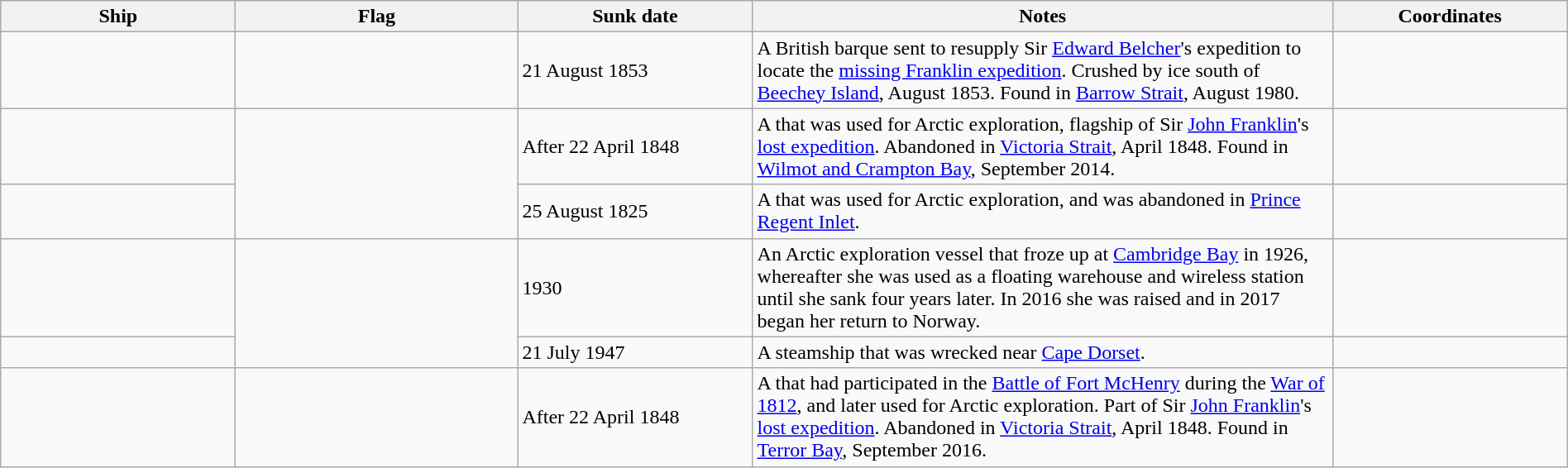<table class=wikitable | style = "width:100%">
<tr>
<th style="width:15%">Ship</th>
<th style="width:18%">Flag</th>
<th style="width:15%">Sunk date</th>
<th style="width:37%">Notes</th>
<th style="width:15%">Coordinates</th>
</tr>
<tr>
<td></td>
<td></td>
<td>21 August 1853</td>
<td>A British barque sent to resupply Sir <a href='#'>Edward Belcher</a>'s expedition to locate the <a href='#'>missing Franklin expedition</a>. Crushed by ice south of <a href='#'>Beechey Island</a>, August 1853. Found in <a href='#'>Barrow Strait</a>, August 1980.</td>
<td></td>
</tr>
<tr>
<td></td>
<td rowspan="2"></td>
<td>After 22 April 1848</td>
<td>A  that was used for Arctic exploration, flagship of Sir <a href='#'>John Franklin</a>'s <a href='#'>lost expedition</a>. Abandoned in <a href='#'>Victoria Strait</a>, April 1848. Found in <a href='#'>Wilmot and Crampton Bay</a>, September 2014.</td>
<td></td>
</tr>
<tr>
<td></td>
<td>25 August 1825</td>
<td>A  that was used for Arctic exploration, and was abandoned in <a href='#'>Prince Regent Inlet</a>.</td>
<td></td>
</tr>
<tr>
<td></td>
<td rowspan="2"></td>
<td>1930</td>
<td>An Arctic exploration vessel that froze up at <a href='#'>Cambridge Bay</a> in 1926, whereafter she was used as a floating warehouse and wireless station until she sank four years later. In 2016 she was raised and in 2017 began her return to Norway.</td>
<td></td>
</tr>
<tr>
<td></td>
<td>21 July 1947</td>
<td>A steamship that was wrecked near <a href='#'>Cape Dorset</a>.</td>
<td></td>
</tr>
<tr>
<td></td>
<td></td>
<td>After 22 April 1848</td>
<td>A  that had participated in the <a href='#'>Battle of Fort McHenry</a> during the <a href='#'>War of 1812</a>, and later used for Arctic exploration. Part of Sir <a href='#'>John Franklin</a>'s <a href='#'>lost expedition</a>. Abandoned in <a href='#'>Victoria Strait</a>, April 1848. Found in <a href='#'>Terror Bay</a>, September 2016.</td>
<td></td>
</tr>
</table>
